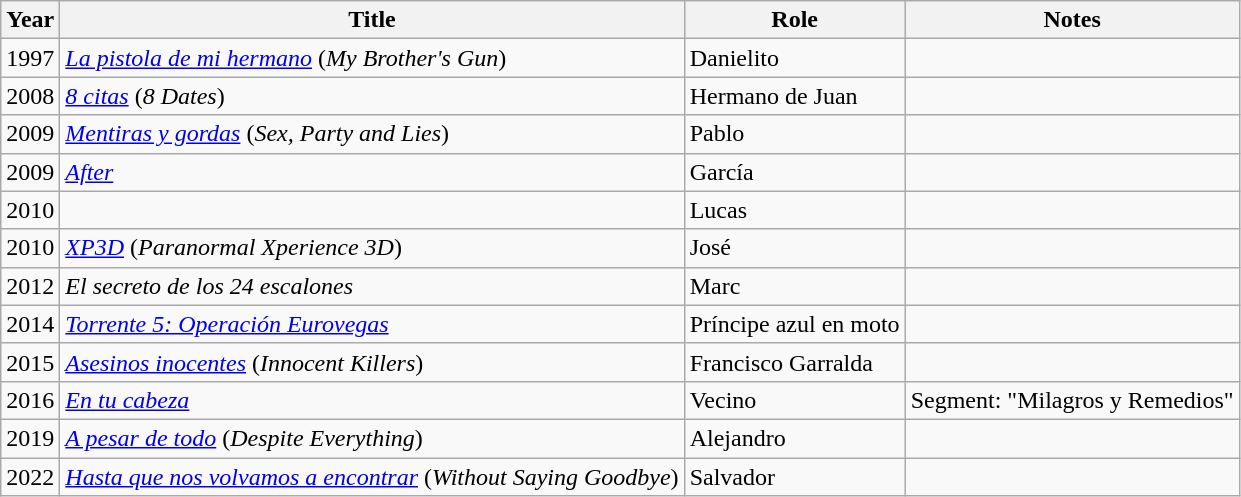<table class="wikitable sortable">
<tr>
<th>Year</th>
<th>Title</th>
<th>Role</th>
<th class="unsortable">Notes</th>
</tr>
<tr>
<td>1997</td>
<td><em><a href='#'>La pistola de mi hermano</a></em> (<em>My Brother's Gun</em>)</td>
<td>Danielito</td>
<td></td>
</tr>
<tr>
<td>2008</td>
<td><em><a href='#'>8 citas</a></em> (<em>8 Dates</em>)</td>
<td>Hermano de Juan</td>
<td></td>
</tr>
<tr>
<td>2009</td>
<td><em><a href='#'>Mentiras y gordas</a></em> (<em>Sex, Party and Lies</em>)</td>
<td>Pablo</td>
<td></td>
</tr>
<tr>
<td>2009</td>
<td><em><a href='#'>After</a></em></td>
<td>García</td>
<td></td>
</tr>
<tr>
<td>2010</td>
<td><em></em></td>
<td>Lucas</td>
<td></td>
</tr>
<tr>
<td>2010</td>
<td><em><a href='#'>XP3D</a></em> (<em>Paranormal Xperience 3D</em>)</td>
<td>José</td>
<td></td>
</tr>
<tr>
<td>2012</td>
<td><em>El secreto de los 24 escalones</em></td>
<td>Marc</td>
<td></td>
</tr>
<tr>
<td>2014</td>
<td><em><a href='#'>Torrente 5: Operación Eurovegas</a></em></td>
<td>Príncipe azul en moto</td>
<td></td>
</tr>
<tr>
<td>2015</td>
<td><em><a href='#'>Asesinos inocentes</a></em> (<em>Innocent Killers</em>)</td>
<td>Francisco Garralda</td>
<td></td>
</tr>
<tr>
<td>2016</td>
<td><em><a href='#'>En tu cabeza</a></em></td>
<td>Vecino</td>
<td>Segment: "Milagros y Remedios"</td>
</tr>
<tr>
<td>2019</td>
<td><em><a href='#'>A pesar de todo</a></em> (<em>Despite Everything</em>)</td>
<td>Alejandro</td>
<td></td>
</tr>
<tr>
<td>2022</td>
<td><em><a href='#'>Hasta que nos volvamos a encontrar</a></em> (<em>Without Saying Goodbye</em>)</td>
<td>Salvador</td>
<td></td>
</tr>
</table>
